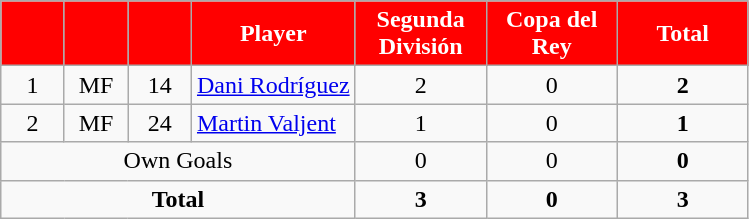<table class="wikitable sortable" style="text-align:center">
<tr>
<th style="background:#FF0000; color:white; width:35px;"></th>
<th style="background:#FF0000; color:white; width:35px;"></th>
<th style="background:#FF0000; color:white; width:35px;"></th>
<th style="background:#FF0000; color:white;">Player</th>
<th style="background:#FF0000; color:white; width:80px;">Segunda División</th>
<th style="background:#FF0000; color:white; width:80px;">Copa del Rey</th>
<th style="background:#FF0000; color:white; width:80px;"><strong>Total</strong></th>
</tr>
<tr>
<td>1</td>
<td>MF</td>
<td>14</td>
<td align="left"> <a href='#'>Dani Rodríguez</a></td>
<td>2</td>
<td>0</td>
<td><strong>2</strong></td>
</tr>
<tr>
<td>2</td>
<td>MF</td>
<td>24</td>
<td align="left"> <a href='#'>Martin Valjent</a></td>
<td>1</td>
<td>0</td>
<td><strong>1</strong></td>
</tr>
<tr class="sortbottom">
<td colspan="4">Own Goals</td>
<td>0</td>
<td>0</td>
<td><strong>0</strong></td>
</tr>
<tr class="sortbottom">
<td colspan="4"><strong>Total</strong></td>
<td><strong>3</strong></td>
<td><strong>0</strong></td>
<td><strong>3</strong></td>
</tr>
</table>
